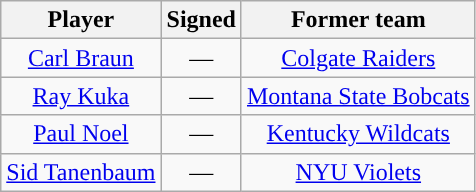<table class="wikitable sortable sortable" style="text-align: center">
<tr>
<th>Player</th>
<th>Signed</th>
<th>Former team</th>
</tr>
<tr style="text-align: center">
<td><a href='#'>Carl Braun</a></td>
<td>—</td>
<td><a href='#'>Colgate Raiders</a></td>
</tr>
<tr style="text-align: center">
<td><a href='#'>Ray Kuka</a></td>
<td>—</td>
<td><a href='#'>Montana State Bobcats</a></td>
</tr>
<tr style="text-align: center">
<td><a href='#'>Paul Noel</a></td>
<td>—</td>
<td><a href='#'>Kentucky Wildcats</a></td>
</tr>
<tr>
<td><a href='#'>Sid Tanenbaum</a></td>
<td>—</td>
<td><a href='#'>NYU Violets</a></td>
</tr>
</table>
